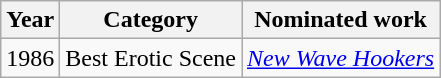<table class="wikitable">
<tr>
<th>Year</th>
<th>Category</th>
<th>Nominated work</th>
</tr>
<tr>
<td>1986</td>
<td>Best Erotic Scene</td>
<td><em><a href='#'>New Wave Hookers</a></em></td>
</tr>
</table>
